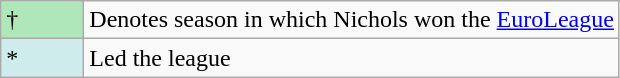<table class="wikitable">
<tr>
<td style="background:#AFE6BA; width:3em;">†</td>
<td>Denotes season in which Nichols won the <a href='#'>EuroLeague</a></td>
</tr>
<tr>
<td style="background:#CFECEC; width:1em">*</td>
<td>Led the league</td>
</tr>
</table>
